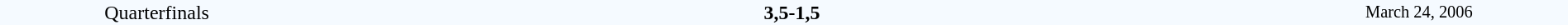<table style="width: 100%; background:#F5FAFF;" cellspacing="0">
<tr>
<td align=center rowspan=3 width=20%>Quarterfinals</td>
</tr>
<tr>
<td width=24% align=right></td>
<td align=center width=13%><strong>3,5-1,5</strong></td>
<td width=24%></td>
<td style=font-size:85% rowspan=3 align=center>March 24, 2006</td>
</tr>
</table>
